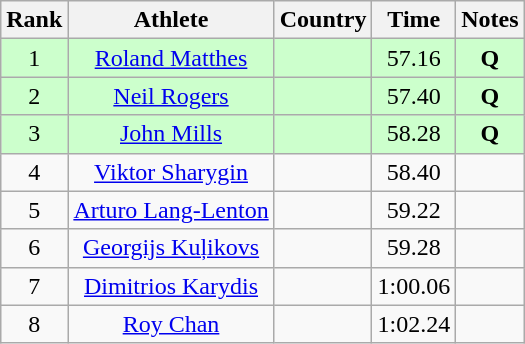<table class="wikitable sortable" style="text-align:center">
<tr>
<th>Rank</th>
<th>Athlete</th>
<th>Country</th>
<th>Time</th>
<th>Notes</th>
</tr>
<tr bgcolor=ccffcc>
<td>1</td>
<td><a href='#'>Roland Matthes</a></td>
<td align=left></td>
<td>57.16</td>
<td><strong>Q</strong></td>
</tr>
<tr bgcolor=ccffcc>
<td>2</td>
<td><a href='#'>Neil Rogers</a></td>
<td align=left></td>
<td>57.40</td>
<td><strong> Q </strong></td>
</tr>
<tr bgcolor=ccffcc>
<td>3</td>
<td><a href='#'>John Mills</a></td>
<td align=left></td>
<td>58.28</td>
<td><strong>Q</strong></td>
</tr>
<tr>
<td>4</td>
<td><a href='#'>Viktor Sharygin</a></td>
<td align=left></td>
<td>58.40</td>
<td><strong> </strong></td>
</tr>
<tr>
<td>5</td>
<td><a href='#'>Arturo Lang-Lenton</a></td>
<td align=left></td>
<td>59.22</td>
<td><strong> </strong></td>
</tr>
<tr>
<td>6</td>
<td><a href='#'>Georgijs Kuļikovs</a></td>
<td align=left></td>
<td>59.28</td>
<td><strong> </strong></td>
</tr>
<tr>
<td>7</td>
<td><a href='#'>Dimitrios Karydis</a></td>
<td align=left></td>
<td>1:00.06</td>
<td><strong> </strong></td>
</tr>
<tr>
<td>8</td>
<td><a href='#'>Roy Chan</a></td>
<td align=left></td>
<td>1:02.24</td>
<td><strong> </strong></td>
</tr>
</table>
